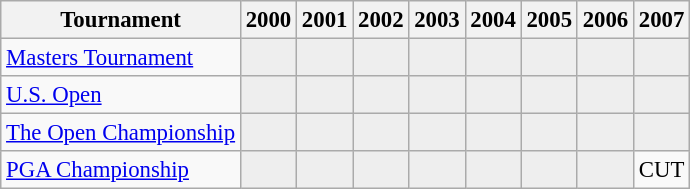<table class="wikitable" style="font-size:95%;text-align:center;">
<tr>
<th>Tournament</th>
<th>2000</th>
<th>2001</th>
<th>2002</th>
<th>2003</th>
<th>2004</th>
<th>2005</th>
<th>2006</th>
<th>2007</th>
</tr>
<tr>
<td align=left><a href='#'>Masters Tournament</a></td>
<td style="background:#eeeeee;"></td>
<td style="background:#eeeeee;"></td>
<td style="background:#eeeeee;"></td>
<td style="background:#eeeeee;"></td>
<td style="background:#eeeeee;"></td>
<td style="background:#eeeeee;"></td>
<td style="background:#eeeeee;"></td>
<td style="background:#eeeeee;"></td>
</tr>
<tr>
<td align=left><a href='#'>U.S. Open</a></td>
<td style="background:#eeeeee;"></td>
<td style="background:#eeeeee;"></td>
<td style="background:#eeeeee;"></td>
<td style="background:#eeeeee;"></td>
<td style="background:#eeeeee;"></td>
<td style="background:#eeeeee;"></td>
<td style="background:#eeeeee;"></td>
<td style="background:#eeeeee;"></td>
</tr>
<tr>
<td align=left><a href='#'>The Open Championship</a></td>
<td style="background:#eeeeee;"></td>
<td style="background:#eeeeee;"></td>
<td style="background:#eeeeee;"></td>
<td style="background:#eeeeee;"></td>
<td style="background:#eeeeee;"></td>
<td style="background:#eeeeee;"></td>
<td style="background:#eeeeee;"></td>
<td style="background:#eeeeee;"></td>
</tr>
<tr>
<td align=left><a href='#'>PGA Championship</a></td>
<td style="background:#eeeeee;"></td>
<td style="background:#eeeeee;"></td>
<td style="background:#eeeeee;"></td>
<td style="background:#eeeeee;"></td>
<td style="background:#eeeeee;"></td>
<td style="background:#eeeeee;"></td>
<td style="background:#eeeeee;"></td>
<td>CUT</td>
</tr>
</table>
